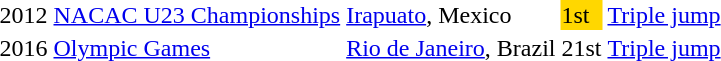<table>
<tr>
<td>2012</td>
<td><a href='#'>NACAC U23 Championships</a></td>
<td><a href='#'>Irapuato</a>, Mexico</td>
<td bgcolor=gold>1st</td>
<td><a href='#'>Triple jump</a></td>
<td></td>
</tr>
<tr>
<td>2016</td>
<td><a href='#'>Olympic Games</a></td>
<td><a href='#'>Rio de Janeiro</a>, Brazil</td>
<td>21st</td>
<td><a href='#'>Triple jump</a></td>
<td></td>
</tr>
</table>
